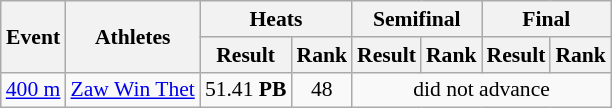<table class="wikitable" border="1" style="font-size:90%">
<tr>
<th rowspan="2">Event</th>
<th rowspan="2">Athletes</th>
<th colspan="2">Heats</th>
<th colspan="2">Semifinal</th>
<th colspan="2">Final</th>
</tr>
<tr>
<th>Result</th>
<th>Rank</th>
<th>Result</th>
<th>Rank</th>
<th>Result</th>
<th>Rank</th>
</tr>
<tr>
<td><a href='#'>400 m</a></td>
<td><a href='#'>Zaw Win Thet</a></td>
<td align=center>51.41 <strong>PB</strong></td>
<td align=center>48</td>
<td align=center colspan=4>did not advance</td>
</tr>
</table>
